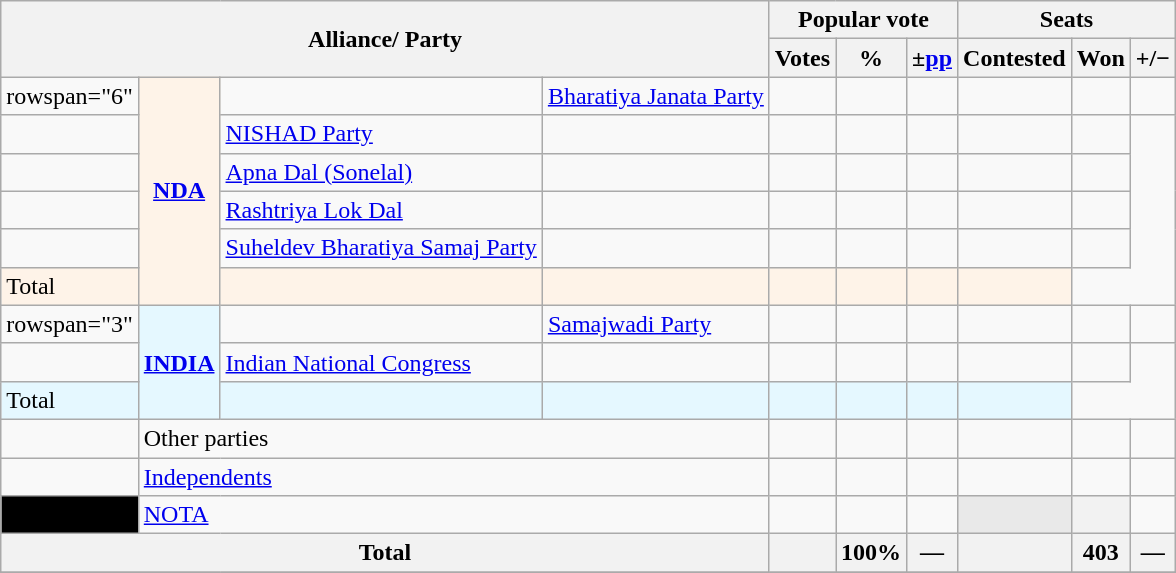<table class="wikitable sortable">
<tr>
<th colspan="4" rowspan="2">Alliance/ Party</th>
<th colspan="3">Popular vote</th>
<th colspan="3">Seats</th>
</tr>
<tr>
<th>Votes</th>
<th>%</th>
<th>±<a href='#'>pp</a></th>
<th>Contested</th>
<th>Won</th>
<th><strong>+/−</strong></th>
</tr>
<tr>
<td>rowspan="6" </td>
<th rowspan="6" style="background:#fef3e8"><a href='#'>NDA</a></th>
<td></td>
<td><a href='#'>Bharatiya Janata Party</a></td>
<td></td>
<td></td>
<td></td>
<td></td>
<td></td>
<td></td>
</tr>
<tr>
<td></td>
<td><a href='#'>NISHAD Party</a></td>
<td></td>
<td></td>
<td></td>
<td></td>
<td></td>
<td></td>
</tr>
<tr>
<td></td>
<td><a href='#'>Apna Dal (Sonelal)</a></td>
<td></td>
<td></td>
<td></td>
<td></td>
<td></td>
<td></td>
</tr>
<tr>
<td></td>
<td><a href='#'>Rashtriya Lok Dal</a></td>
<td></td>
<td></td>
<td></td>
<td></td>
<td></td>
<td></td>
</tr>
<tr>
<td></td>
<td><a href='#'>Suheldev Bharatiya Samaj Party</a></td>
<td></td>
<td></td>
<td></td>
<td></td>
<td></td>
<td></td>
</tr>
<tr>
<td colspan="2"style="background:#fef3e8">Total</td>
<td style="color:inherit;background:#fef3e8"></td>
<td style="color:inherit;background:#fef3e8"></td>
<td style="color:inherit;background:#fef3e8"></td>
<td style="color:inherit;background:#fef3e8"></td>
<td style="color:inherit;background:#fef3e8"></td>
<td style="color:inherit;background:#fef3e8"></td>
</tr>
<tr>
<td>rowspan="3" </td>
<th rowspan="3" style="background:#E5F8FF"><a href='#'>INDIA</a></th>
<td></td>
<td><a href='#'>Samajwadi Party</a></td>
<td></td>
<td></td>
<td></td>
<td></td>
<td></td>
<td></td>
</tr>
<tr>
<td></td>
<td><a href='#'>Indian National Congress</a></td>
<td></td>
<td></td>
<td></td>
<td></td>
<td></td>
<td></td>
</tr>
<tr>
<td colspan="2"style="background:#E5F8FF">Total</td>
<td style="color:inherit;background:#E5F8FF"></td>
<td style="color:inherit;background:#E5F8FF"></td>
<td style="color:inherit;background:#E5F8FF"></td>
<td style="color:inherit;background:#E5F8FF"></td>
<td style="color:inherit;background:#E5F8FF"></td>
<td style="color:inherit;background:#E5F8FF"></td>
</tr>
<tr>
<td></td>
<td colspan="3">Other parties</td>
<td></td>
<td></td>
<td></td>
<td></td>
<td></td>
<td></td>
</tr>
<tr>
<td></td>
<td colspan="3"><a href='#'>Independents</a></td>
<td></td>
<td></td>
<td></td>
<td></td>
<td></td>
<td></td>
</tr>
<tr>
<td style="background:Black; color:White"></td>
<td colspan="3"><a href='#'>NOTA</a></td>
<td></td>
<td></td>
<td></td>
<th style="background-color:#E9E9E9"></th>
<th></th>
<td></td>
</tr>
<tr>
<th colspan="4">Total</th>
<th></th>
<th>100%</th>
<th>—</th>
<th></th>
<th>403</th>
<th>—</th>
</tr>
<tr>
</tr>
</table>
